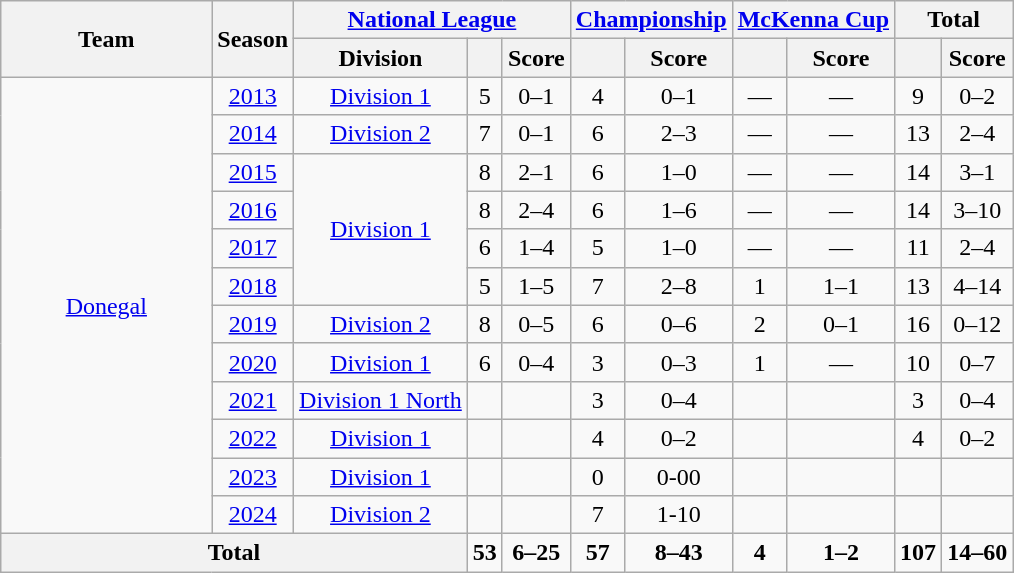<table class="wikitable" style="text-align:center">
<tr>
<th rowspan=2 style="width: 100pt">Team</th>
<th rowspan=2>Season</th>
<th colspan=3><a href='#'>National League</a></th>
<th colspan=2><a href='#'>Championship</a></th>
<th colspan=2><a href='#'>McKenna Cup</a></th>
<th colspan=2>Total</th>
</tr>
<tr>
<th>Division</th>
<th></th>
<th>Score</th>
<th></th>
<th>Score</th>
<th></th>
<th>Score</th>
<th></th>
<th>Score</th>
</tr>
<tr>
<td rowspan="12"><a href='#'>Donegal</a></td>
<td><a href='#'>2013</a></td>
<td><a href='#'>Division 1</a></td>
<td>5</td>
<td>0–1</td>
<td>4</td>
<td>0–1</td>
<td>—</td>
<td>—</td>
<td>9</td>
<td>0–2</td>
</tr>
<tr>
<td><a href='#'>2014</a></td>
<td><a href='#'>Division 2</a></td>
<td>7</td>
<td>0–1</td>
<td>6</td>
<td>2–3</td>
<td>—</td>
<td>—</td>
<td>13</td>
<td>2–4</td>
</tr>
<tr>
<td><a href='#'>2015</a></td>
<td rowspan=4><a href='#'>Division 1</a></td>
<td>8</td>
<td>2–1</td>
<td>6</td>
<td>1–0</td>
<td>—</td>
<td>—</td>
<td>14</td>
<td>3–1</td>
</tr>
<tr>
<td><a href='#'>2016</a></td>
<td>8</td>
<td>2–4</td>
<td>6</td>
<td>1–6</td>
<td>—</td>
<td>—</td>
<td>14</td>
<td>3–10</td>
</tr>
<tr>
<td><a href='#'>2017</a></td>
<td>6</td>
<td>1–4</td>
<td>5</td>
<td>1–0</td>
<td>—</td>
<td>—</td>
<td>11</td>
<td>2–4</td>
</tr>
<tr>
<td><a href='#'>2018</a></td>
<td>5</td>
<td>1–5</td>
<td>7</td>
<td>2–8</td>
<td>1</td>
<td>1–1</td>
<td>13</td>
<td>4–14</td>
</tr>
<tr>
<td><a href='#'>2019</a></td>
<td><a href='#'>Division 2</a></td>
<td>8</td>
<td>0–5</td>
<td>6</td>
<td>0–6</td>
<td>2</td>
<td>0–1</td>
<td>16</td>
<td>0–12</td>
</tr>
<tr>
<td><a href='#'>2020</a></td>
<td><a href='#'>Division 1</a></td>
<td>6</td>
<td>0–4</td>
<td>3</td>
<td>0–3</td>
<td>1</td>
<td>—</td>
<td>10</td>
<td>0–7</td>
</tr>
<tr>
<td><a href='#'>2021</a></td>
<td><a href='#'>Division 1 North</a></td>
<td></td>
<td></td>
<td>3</td>
<td>0–4</td>
<td></td>
<td></td>
<td>3</td>
<td>0–4</td>
</tr>
<tr>
<td><a href='#'>2022</a></td>
<td><a href='#'>Division 1</a></td>
<td></td>
<td></td>
<td>4</td>
<td>0–2</td>
<td></td>
<td></td>
<td>4</td>
<td>0–2</td>
</tr>
<tr>
<td><a href='#'>2023</a></td>
<td><a href='#'>Division 1</a></td>
<td></td>
<td></td>
<td>0</td>
<td>0-00</td>
<td></td>
<td></td>
<td></td>
<td></td>
</tr>
<tr>
<td><a href='#'>2024</a></td>
<td><a href='#'>Division 2</a></td>
<td></td>
<td></td>
<td>7</td>
<td>1-10</td>
<td></td>
<td></td>
<td></td>
<td></td>
</tr>
<tr>
<th colspan="3">Total</th>
<td><strong>53</strong></td>
<td><strong>6–25</strong></td>
<td><strong>57</strong></td>
<td><strong>8–43</strong></td>
<td><strong>4</strong></td>
<td><strong>1–2</strong></td>
<td><strong>107</strong></td>
<td><strong>14–60</strong></td>
</tr>
</table>
